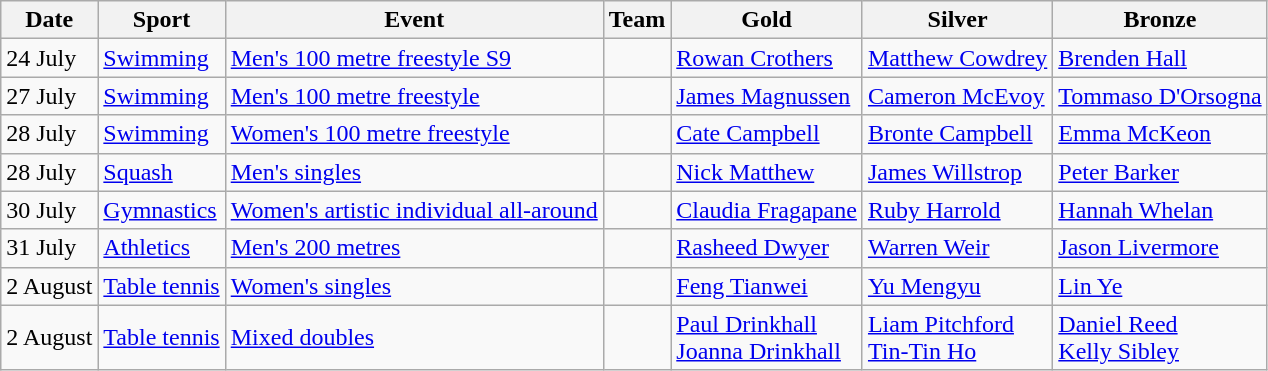<table class="wikitable sortable">
<tr>
<th>Date</th>
<th>Sport</th>
<th>Event</th>
<th>Team</th>
<th>Gold</th>
<th>Silver</th>
<th>Bronze</th>
</tr>
<tr>
<td>24 July</td>
<td><a href='#'>Swimming</a></td>
<td><a href='#'>Men's 100 metre freestyle S9</a></td>
<td></td>
<td><a href='#'>Rowan Crothers</a></td>
<td><a href='#'>Matthew Cowdrey</a></td>
<td><a href='#'>Brenden Hall</a></td>
</tr>
<tr>
<td>27 July</td>
<td><a href='#'>Swimming</a></td>
<td><a href='#'>Men's 100 metre freestyle</a></td>
<td></td>
<td><a href='#'>James Magnussen</a></td>
<td><a href='#'>Cameron McEvoy</a></td>
<td><a href='#'>Tommaso D'Orsogna</a></td>
</tr>
<tr>
<td>28 July</td>
<td><a href='#'>Swimming</a></td>
<td><a href='#'>Women's 100 metre freestyle</a></td>
<td></td>
<td><a href='#'>Cate Campbell</a></td>
<td><a href='#'>Bronte Campbell</a></td>
<td><a href='#'>Emma McKeon</a></td>
</tr>
<tr>
<td>28 July</td>
<td><a href='#'>Squash</a></td>
<td><a href='#'>Men's singles</a></td>
<td></td>
<td><a href='#'>Nick Matthew</a></td>
<td><a href='#'>James Willstrop</a></td>
<td><a href='#'>Peter Barker</a></td>
</tr>
<tr>
<td>30 July</td>
<td><a href='#'>Gymnastics</a></td>
<td><a href='#'>Women's artistic individual all-around</a></td>
<td></td>
<td><a href='#'>Claudia Fragapane</a></td>
<td><a href='#'>Ruby Harrold</a></td>
<td><a href='#'>Hannah Whelan</a></td>
</tr>
<tr>
<td>31 July</td>
<td><a href='#'>Athletics</a></td>
<td><a href='#'>Men's 200 metres</a></td>
<td></td>
<td><a href='#'>Rasheed Dwyer</a></td>
<td><a href='#'>Warren Weir</a></td>
<td><a href='#'>Jason Livermore</a></td>
</tr>
<tr>
<td>2 August</td>
<td><a href='#'>Table tennis</a></td>
<td><a href='#'>Women's singles</a></td>
<td></td>
<td><a href='#'>Feng Tianwei</a></td>
<td><a href='#'>Yu Mengyu</a></td>
<td><a href='#'>Lin Ye</a></td>
</tr>
<tr>
<td>2 August</td>
<td><a href='#'>Table tennis</a></td>
<td><a href='#'>Mixed doubles</a></td>
<td></td>
<td><a href='#'>Paul Drinkhall</a><br><a href='#'>Joanna Drinkhall</a></td>
<td><a href='#'>Liam Pitchford</a><br><a href='#'>Tin-Tin Ho</a></td>
<td><a href='#'>Daniel Reed</a><br><a href='#'>Kelly Sibley</a></td>
</tr>
</table>
